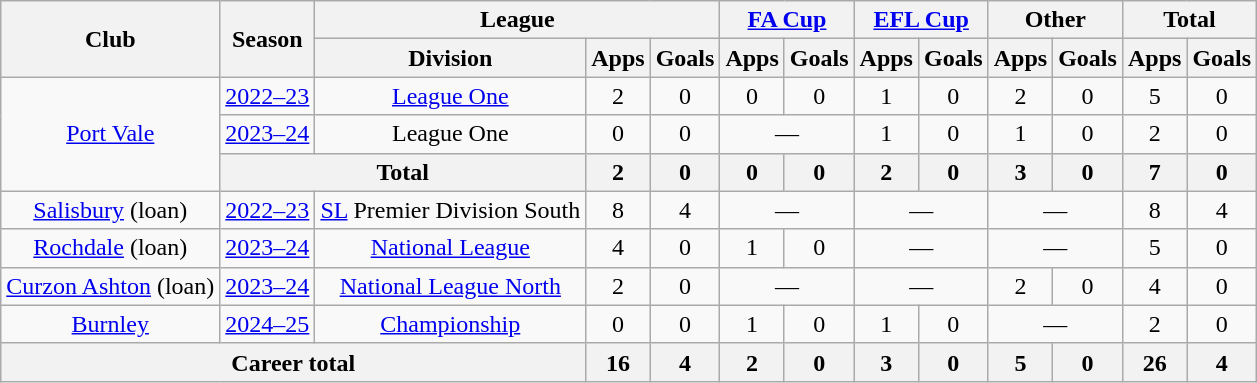<table class="wikitable" style="text-align:center">
<tr>
<th rowspan="2">Club</th>
<th rowspan="2">Season</th>
<th colspan="3">League</th>
<th colspan="2"><a href='#'>FA Cup</a></th>
<th colspan="2"><a href='#'>EFL Cup</a></th>
<th colspan="2">Other</th>
<th colspan="2">Total</th>
</tr>
<tr>
<th>Division</th>
<th>Apps</th>
<th>Goals</th>
<th>Apps</th>
<th>Goals</th>
<th>Apps</th>
<th>Goals</th>
<th>Apps</th>
<th>Goals</th>
<th>Apps</th>
<th>Goals</th>
</tr>
<tr>
<td rowspan="3"><a href='#'>Port Vale</a></td>
<td><a href='#'>2022–23</a></td>
<td><a href='#'>League One</a></td>
<td>2</td>
<td>0</td>
<td>0</td>
<td>0</td>
<td>1</td>
<td>0</td>
<td>2</td>
<td>0</td>
<td>5</td>
<td>0</td>
</tr>
<tr>
<td><a href='#'>2023–24</a></td>
<td>League One</td>
<td>0</td>
<td>0</td>
<td colspan="2">—</td>
<td>1</td>
<td>0</td>
<td>1</td>
<td>0</td>
<td>2</td>
<td>0</td>
</tr>
<tr>
<th colspan="2">Total</th>
<th>2</th>
<th>0</th>
<th>0</th>
<th>0</th>
<th>2</th>
<th>0</th>
<th>3</th>
<th>0</th>
<th>7</th>
<th>0</th>
</tr>
<tr>
<td><a href='#'>Salisbury</a> (loan)</td>
<td><a href='#'>2022–23</a></td>
<td><a href='#'>SL</a> Premier Division South</td>
<td>8</td>
<td>4</td>
<td colspan="2">—</td>
<td colspan="2">—</td>
<td colspan="2">—</td>
<td>8</td>
<td>4</td>
</tr>
<tr>
<td><a href='#'>Rochdale</a> (loan)</td>
<td><a href='#'>2023–24</a></td>
<td><a href='#'>National League</a></td>
<td>4</td>
<td>0</td>
<td>1</td>
<td>0</td>
<td colspan="2">—</td>
<td colspan="2">—</td>
<td>5</td>
<td>0</td>
</tr>
<tr>
<td><a href='#'>Curzon Ashton</a> (loan)</td>
<td><a href='#'>2023–24</a></td>
<td><a href='#'>National League North</a></td>
<td>2</td>
<td>0</td>
<td colspan="2">—</td>
<td colspan="2">—</td>
<td>2</td>
<td>0</td>
<td>4</td>
<td>0</td>
</tr>
<tr>
<td><a href='#'>Burnley</a></td>
<td><a href='#'>2024–25</a></td>
<td><a href='#'>Championship</a></td>
<td>0</td>
<td>0</td>
<td>1</td>
<td>0</td>
<td>1</td>
<td>0</td>
<td colspan="2">—</td>
<td>2</td>
<td>0</td>
</tr>
<tr>
<th colspan="3">Career total</th>
<th>16</th>
<th>4</th>
<th>2</th>
<th>0</th>
<th>3</th>
<th>0</th>
<th>5</th>
<th>0</th>
<th>26</th>
<th>4</th>
</tr>
</table>
